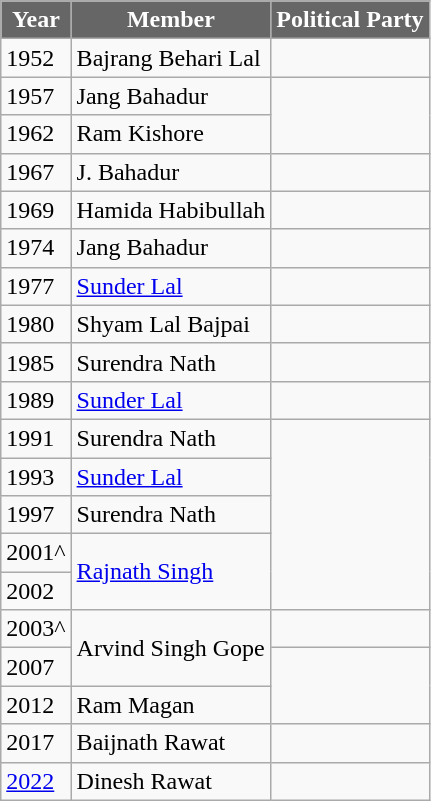<table class="wikitable sortable">
<tr>
<th style="background-color:#666666; color:white">Year</th>
<th style="background-color:#666666; color:white">Member</th>
<th style="background-color:#666666; color:white" colspan="2">Political Party</th>
</tr>
<tr>
<td>1952</td>
<td>Bajrang Behari Lal</td>
<td></td>
</tr>
<tr>
<td>1957</td>
<td>Jang Bahadur</td>
</tr>
<tr>
<td>1962</td>
<td>Ram Kishore</td>
</tr>
<tr>
<td>1967</td>
<td>J. Bahadur</td>
<td></td>
</tr>
<tr>
<td>1969</td>
<td>Hamida Habibullah</td>
<td></td>
</tr>
<tr>
<td>1974</td>
<td>Jang Bahadur</td>
<td></td>
</tr>
<tr>
<td>1977</td>
<td><a href='#'>Sunder Lal</a></td>
<td></td>
</tr>
<tr>
<td>1980</td>
<td>Shyam Lal Bajpai</td>
<td></td>
</tr>
<tr>
<td>1985</td>
<td>Surendra Nath</td>
</tr>
<tr>
<td>1989</td>
<td><a href='#'>Sunder Lal</a></td>
<td></td>
</tr>
<tr>
<td>1991</td>
<td>Surendra Nath</td>
</tr>
<tr>
<td>1993</td>
<td><a href='#'>Sunder Lal</a></td>
</tr>
<tr>
<td>1997</td>
<td>Surendra Nath</td>
</tr>
<tr>
<td>2001^</td>
<td rowspan=2><a href='#'>Rajnath Singh</a></td>
</tr>
<tr>
<td>2002</td>
</tr>
<tr>
<td>2003^</td>
<td rowspan=2>Arvind Singh Gope</td>
<td></td>
</tr>
<tr>
<td>2007</td>
</tr>
<tr>
<td>2012</td>
<td>Ram Magan</td>
</tr>
<tr>
<td>2017</td>
<td>Baijnath Rawat </td>
<td></td>
</tr>
<tr>
<td><a href='#'>2022</a></td>
<td>Dinesh Rawat</td>
</tr>
</table>
